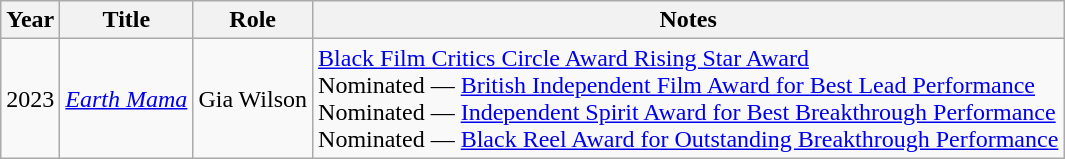<table class="wikitable sortable">
<tr>
<th>Year</th>
<th>Title</th>
<th>Role</th>
<th class="unsortable">Notes</th>
</tr>
<tr>
<td>2023</td>
<td><em><a href='#'>Earth Mama</a></em></td>
<td>Gia Wilson</td>
<td><a href='#'>Black Film Critics Circle Award Rising Star Award</a><br>Nominated — <a href='#'>British Independent Film Award for Best Lead Performance</a><br>Nominated — <a href='#'>Independent Spirit Award for Best Breakthrough Performance</a><br>Nominated — <a href='#'>Black Reel Award for Outstanding Breakthrough Performance</a></td>
</tr>
</table>
